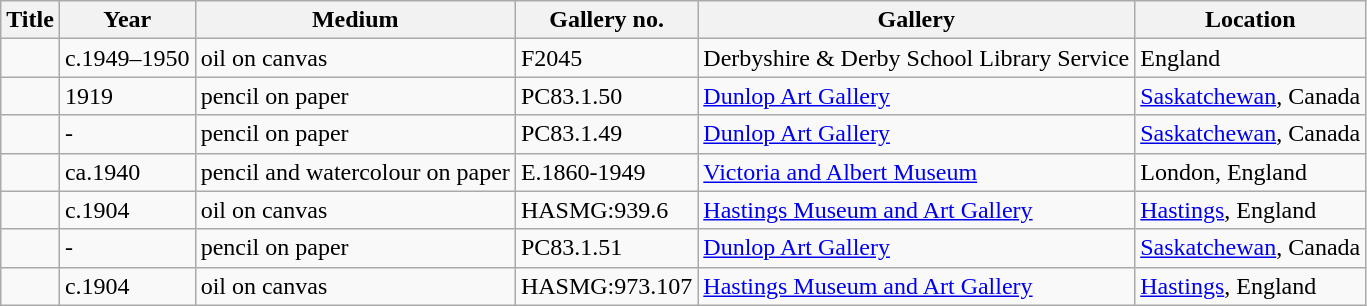<table class="wikitable">
<tr>
<th>Title</th>
<th>Year</th>
<th>Medium</th>
<th>Gallery no.</th>
<th>Gallery</th>
<th>Location</th>
</tr>
<tr>
<td><em></em></td>
<td>c.1949–1950</td>
<td>oil on canvas</td>
<td>F2045</td>
<td>Derbyshire & Derby School Library Service</td>
<td>England</td>
</tr>
<tr>
<td><em></em></td>
<td>1919</td>
<td>pencil on paper</td>
<td>PC83.1.50</td>
<td><a href='#'>Dunlop Art Gallery</a></td>
<td><a href='#'>Saskatchewan</a>, Canada</td>
</tr>
<tr>
<td><em></em></td>
<td>-</td>
<td>pencil on paper</td>
<td>PC83.1.49</td>
<td><a href='#'>Dunlop Art Gallery</a></td>
<td><a href='#'>Saskatchewan</a>, Canada</td>
</tr>
<tr>
<td><em></em></td>
<td>ca.1940</td>
<td>pencil and watercolour on paper</td>
<td>E.1860-1949</td>
<td><a href='#'>Victoria and Albert Museum</a></td>
<td>London, England</td>
</tr>
<tr>
<td><em></em></td>
<td>c.1904</td>
<td>oil on canvas</td>
<td>HASMG:939.6</td>
<td><a href='#'>Hastings Museum and Art Gallery</a></td>
<td><a href='#'>Hastings</a>, England</td>
</tr>
<tr>
<td><em></em></td>
<td>-</td>
<td>pencil on paper</td>
<td>PC83.1.51</td>
<td><a href='#'>Dunlop Art Gallery</a></td>
<td><a href='#'>Saskatchewan</a>, Canada</td>
</tr>
<tr>
<td><em></em></td>
<td>c.1904</td>
<td>oil on canvas</td>
<td>HASMG:973.107</td>
<td><a href='#'>Hastings Museum and Art Gallery</a></td>
<td><a href='#'>Hastings</a>, England</td>
</tr>
</table>
